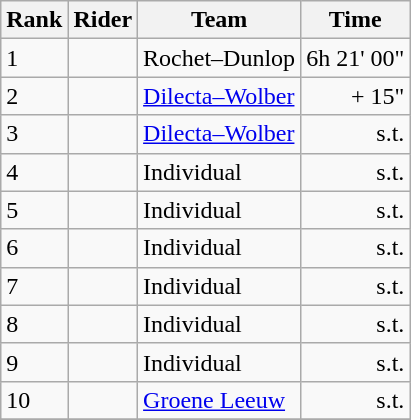<table class="wikitable">
<tr>
<th scope="col">Rank</th>
<th scope="col">Rider</th>
<th scope="col">Team</th>
<th scope="col">Time</th>
</tr>
<tr>
<td>1</td>
<td></td>
<td>Rochet–Dunlop</td>
<td>6h 21' 00"</td>
</tr>
<tr>
<td>2</td>
<td></td>
<td><a href='#'>Dilecta–Wolber</a></td>
<td align=right>+ 15"</td>
</tr>
<tr>
<td>3</td>
<td></td>
<td><a href='#'>Dilecta–Wolber</a></td>
<td align=right>s.t.</td>
</tr>
<tr>
<td>4</td>
<td></td>
<td>Individual</td>
<td align=right>s.t.</td>
</tr>
<tr>
<td>5</td>
<td></td>
<td>Individual</td>
<td align=right>s.t.</td>
</tr>
<tr>
<td>6</td>
<td></td>
<td>Individual</td>
<td align=right>s.t.</td>
</tr>
<tr>
<td>7</td>
<td></td>
<td>Individual</td>
<td align=right>s.t.</td>
</tr>
<tr>
<td>8</td>
<td></td>
<td>Individual</td>
<td align=right>s.t.</td>
</tr>
<tr>
<td>9</td>
<td></td>
<td>Individual</td>
<td align=right>s.t.</td>
</tr>
<tr>
<td>10</td>
<td></td>
<td><a href='#'>Groene Leeuw</a></td>
<td align=right>s.t.</td>
</tr>
<tr>
</tr>
</table>
